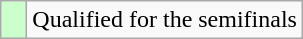<table class="wikitable">
<tr>
<td width=10px bgcolor=#ccffcc></td>
<td>Qualified for the semifinals</td>
</tr>
</table>
